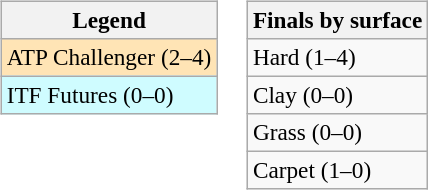<table>
<tr valign=top>
<td><br><table class=wikitable style=font-size:97%>
<tr>
<th>Legend</th>
</tr>
<tr bgcolor=moccasin>
<td>ATP Challenger (2–4)</td>
</tr>
<tr bgcolor=cffcff>
<td>ITF Futures (0–0)</td>
</tr>
</table>
</td>
<td><br><table class=wikitable style=font-size:97%>
<tr>
<th>Finals by surface</th>
</tr>
<tr>
<td>Hard (1–4)</td>
</tr>
<tr>
<td>Clay (0–0)</td>
</tr>
<tr>
<td>Grass (0–0)</td>
</tr>
<tr>
<td>Carpet (1–0)</td>
</tr>
</table>
</td>
</tr>
</table>
